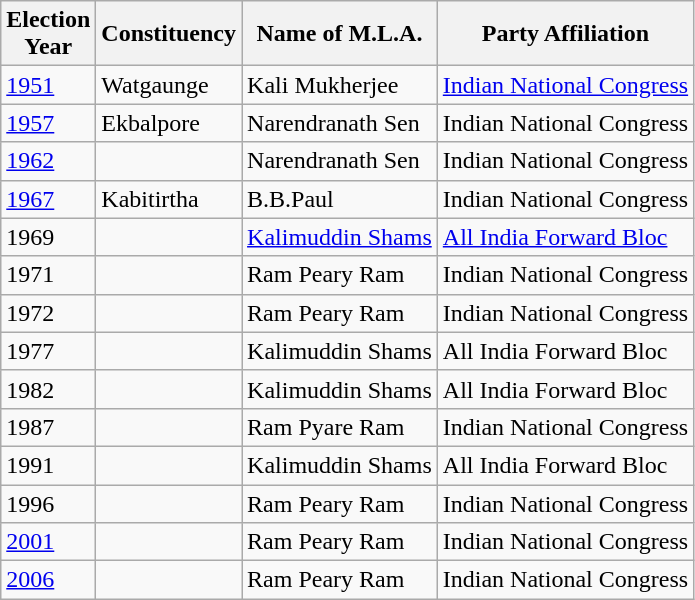<table class="wikitable sortable"ìÍĦĤĠčw>
<tr>
<th>Election<br> Year</th>
<th>Constituency</th>
<th>Name of M.L.A.</th>
<th>Party Affiliation</th>
</tr>
<tr>
<td><a href='#'>1951</a></td>
<td>Watgaunge</td>
<td>Kali Mukherjee</td>
<td><a href='#'>Indian National Congress</a></td>
</tr>
<tr>
<td><a href='#'>1957</a></td>
<td>Ekbalpore</td>
<td>Narendranath Sen</td>
<td>Indian National Congress</td>
</tr>
<tr>
<td><a href='#'>1962</a></td>
<td></td>
<td>Narendranath Sen</td>
<td>Indian National Congress</td>
</tr>
<tr>
<td><a href='#'>1967</a></td>
<td>Kabitirtha</td>
<td>B.B.Paul</td>
<td>Indian National Congress</td>
</tr>
<tr>
<td>1969</td>
<td></td>
<td><a href='#'>Kalimuddin Shams</a></td>
<td><a href='#'>All India Forward Bloc</a></td>
</tr>
<tr>
<td>1971</td>
<td></td>
<td>Ram Peary Ram</td>
<td>Indian National Congress</td>
</tr>
<tr>
<td>1972</td>
<td></td>
<td>Ram Peary Ram</td>
<td>Indian National Congress</td>
</tr>
<tr>
<td>1977</td>
<td></td>
<td>Kalimuddin Shams</td>
<td>All India Forward Bloc</td>
</tr>
<tr>
<td>1982</td>
<td></td>
<td>Kalimuddin Shams</td>
<td>All India Forward Bloc</td>
</tr>
<tr>
<td>1987</td>
<td></td>
<td>Ram Pyare Ram</td>
<td>Indian National Congress</td>
</tr>
<tr>
<td>1991</td>
<td></td>
<td>Kalimuddin Shams</td>
<td>All India Forward Bloc</td>
</tr>
<tr>
<td>1996</td>
<td></td>
<td>Ram Peary Ram</td>
<td>Indian National Congress</td>
</tr>
<tr>
<td><a href='#'>2001</a></td>
<td></td>
<td>Ram Peary Ram</td>
<td>Indian National Congress</td>
</tr>
<tr>
<td><a href='#'>2006</a></td>
<td></td>
<td>Ram Peary Ram</td>
<td>Indian National Congress</td>
</tr>
</table>
